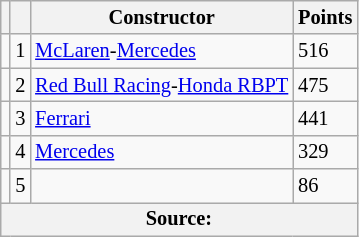<table class="wikitable" style="font-size: 85%;">
<tr>
<th scope="col"></th>
<th scope="col"></th>
<th scope="col">Constructor</th>
<th scope="col">Points</th>
</tr>
<tr>
<td align="left"></td>
<td align="center">1</td>
<td> <a href='#'>McLaren</a>-<a href='#'>Mercedes</a></td>
<td align="left">516</td>
</tr>
<tr>
<td align="left"></td>
<td align="center">2</td>
<td> <a href='#'>Red Bull Racing</a>-<a href='#'>Honda RBPT</a></td>
<td align="left">475</td>
</tr>
<tr>
<td align="left"></td>
<td align="center">3</td>
<td> <a href='#'>Ferrari</a></td>
<td align="left">441</td>
</tr>
<tr>
<td align="left"></td>
<td align="center">4</td>
<td> <a href='#'>Mercedes</a></td>
<td align="left">329</td>
</tr>
<tr>
<td align="left"></td>
<td align="center">5</td>
<td></td>
<td align="left">86</td>
</tr>
<tr>
<th colspan=4>Source:</th>
</tr>
</table>
